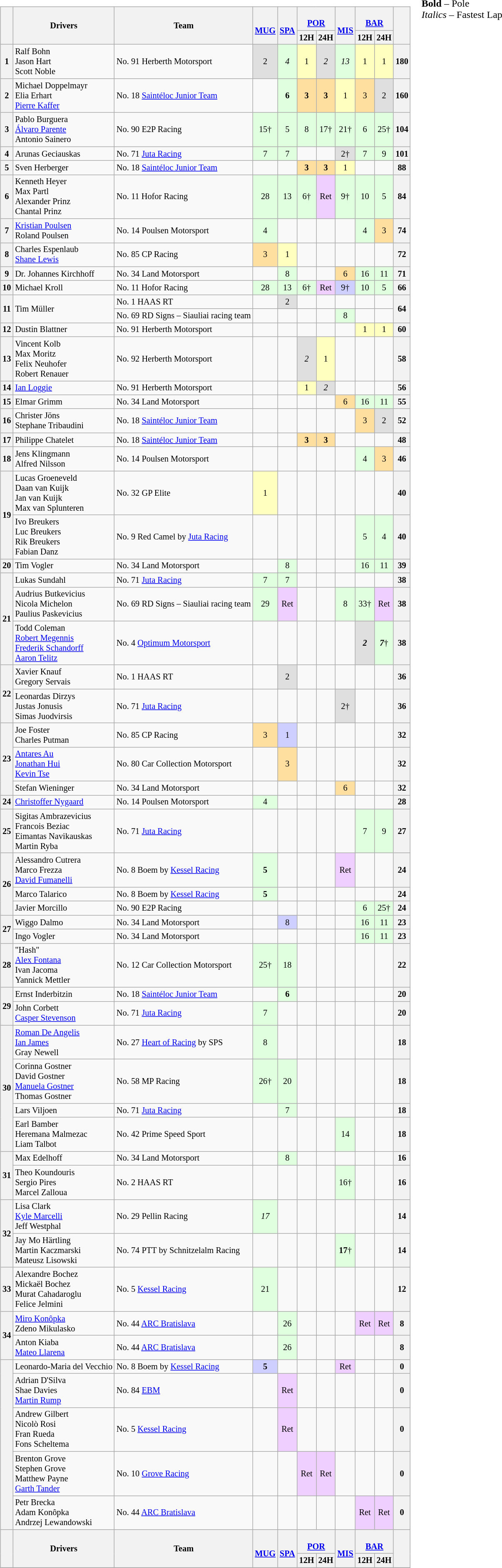<table>
<tr>
<td valign="top"><br><table align=left| class="wikitable" style="font-size: 85%; text-align: center;">
<tr valign="top">
<th rowspan=2 valign=middle></th>
<th rowspan=2 valign=middle>Drivers</th>
<th rowspan=2 valign=middle>Team</th>
<th rowspan=2 valign=middle><br><a href='#'>MUG</a></th>
<th rowspan=2 valign=middle><br><a href='#'>SPA</a></th>
<th colspan=2><br><a href='#'>POR</a></th>
<th rowspan=2 valign=middle><br><a href='#'>MIS</a></th>
<th colspan=2><br><a href='#'>BAR</a></th>
<th rowspan=2 valign=middle>  </th>
</tr>
<tr>
<th>12H</th>
<th>24H</th>
<th>12H</th>
<th>24H</th>
</tr>
<tr>
<th>1</th>
<td align=left> Ralf Bohn<br> Jason Hart<br> Scott Noble</td>
<td align=left> No. 91 Herberth Motorsport</td>
<td style="background:#DFDFDF;">2</td>
<td style="background:#DFFFDF;"><em>4</em></td>
<td style="background:#FFFFBF;">1</td>
<td style="background:#DFDFDF;"><em>2</em></td>
<td style="background:#DFFFDF;"><em>13</em></td>
<td style="background:#FFFFBF;">1</td>
<td style="background:#FFFFBF;">1</td>
<th>180</th>
</tr>
<tr>
<th>2</th>
<td align=left> Michael Doppelmayr<br> Elia Erhart<br> <a href='#'>Pierre Kaffer</a></td>
<td align=left> No. 18 <a href='#'>Saintéloc Junior Team</a></td>
<td></td>
<td style="background:#DFFFDF;"><strong>6</strong></td>
<td style="background:#FFDF9F;"><strong>3</strong></td>
<td style="background:#FFDF9F;"><strong>3</strong></td>
<td style="background:#FFFFBF;">1</td>
<td style="background:#FFDF9F;">3</td>
<td style="background:#DFDFDF;">2</td>
<th>160</th>
</tr>
<tr>
<th>3</th>
<td align=left> Pablo Burguera<br> <a href='#'>Álvaro Parente</a><br> Antonio Sainero</td>
<td align=left> No. 90 E2P Racing</td>
<td style="background:#DFFFDF;">15†</td>
<td style="background:#DFFFDF;">5</td>
<td style="background:#DFFFDF;">8</td>
<td style="background:#DFFFDF;">17†</td>
<td style="background:#DFFFDF;">21†</td>
<td style="background:#DFFFDF;">6</td>
<td style="background:#DFFFDF;">25†</td>
<th>104</th>
</tr>
<tr>
<th>4</th>
<td align=left> Arunas Geciauskas</td>
<td align=left> No. 71 <a href='#'>Juta Racing</a></td>
<td style="background:#DFFFDF;">7</td>
<td style="background:#DFFFDF;">7</td>
<td></td>
<td></td>
<td style="background:#DFDFDF;">2†</td>
<td style="background:#DFFFDF;">7</td>
<td style="background:#DFFFDF;">9</td>
<th>101</th>
</tr>
<tr>
<th>5</th>
<td align=left> Sven Herberger</td>
<td align=left> No. 18 <a href='#'>Saintéloc Junior Team</a></td>
<td></td>
<td></td>
<td style="background:#FFDF9F;"><strong>3</strong></td>
<td style="background:#FFDF9F;"><strong>3</strong></td>
<td style="background:#FFFFBF;">1</td>
<td></td>
<td></td>
<th>88</th>
</tr>
<tr>
<th>6</th>
<td align=left> Kenneth Heyer<br> Max Partl<br> Alexander Prinz<br> Chantal Prinz</td>
<td align=left> No. 11 Hofor Racing</td>
<td style="background:#DFFFDF;">28</td>
<td style="background:#DFFFDF;">13</td>
<td style="background:#DFFFDF;">6†</td>
<td style="background:#EFCFFF;">Ret</td>
<td style="background:#DFFFDF;">9†</td>
<td style="background:#DFFFDF;">10</td>
<td style="background:#DFFFDF;">5</td>
<th>84</th>
</tr>
<tr>
<th>7</th>
<td align=left> <a href='#'>Kristian Poulsen</a><br> Roland Poulsen</td>
<td align=left> No. 14 Poulsen Motorsport</td>
<td style="background:#DFFFDF;">4</td>
<td></td>
<td></td>
<td></td>
<td></td>
<td style="background:#DFFFDF;">4</td>
<td style="background:#FFDF9F;">3</td>
<th>74</th>
</tr>
<tr>
<th>8</th>
<td align=left> Charles Espenlaub<br> <a href='#'>Shane Lewis</a></td>
<td align=left> No. 85 CP Racing</td>
<td style="background:#FFDF9F;">3</td>
<td style="background:#FFFFBF;">1</td>
<td></td>
<td></td>
<td></td>
<td></td>
<td></td>
<th>72</th>
</tr>
<tr>
<th>9</th>
<td align=left> Dr. Johannes Kirchhoff</td>
<td align=left> No. 34 Land Motorsport</td>
<td></td>
<td style="background:#DFFFDF;">8</td>
<td></td>
<td></td>
<td style="background:#FFDF9F;">6</td>
<td style="background:#DFFFDF;">16</td>
<td style="background:#DFFFDF;">11</td>
<th>71</th>
</tr>
<tr>
<th>10</th>
<td align=left> Michael Kroll</td>
<td align=left> No. 11 Hofor Racing</td>
<td style="background:#DFFFDF;">28</td>
<td style="background:#DFFFDF;">13</td>
<td style="background:#DFFFDF;">6†</td>
<td style="background:#EFCFFF;">Ret</td>
<td style="background:#CFCFFF;">9†</td>
<td style="background:#DFFFDF;">10</td>
<td style="background:#DFFFDF;">5</td>
<th>66</th>
</tr>
<tr>
<th rowspan=2>11</th>
<td rowspan=2 align=left> Tim Müller</td>
<td align=left> No. 1 HAAS RT</td>
<td></td>
<td style="background:#DFDFDF;">2</td>
<td></td>
<td></td>
<td></td>
<td></td>
<td></td>
<th rowspan=2>64</th>
</tr>
<tr>
<td align=left> No. 69 RD Signs – Siauliai racing team</td>
<td></td>
<td></td>
<td></td>
<td></td>
<td style="background:#DFFFDF;">8</td>
<td></td>
<td></td>
</tr>
<tr>
<th>12</th>
<td align=left> Dustin Blattner</td>
<td align=left> No. 91 Herberth Motorsport</td>
<td></td>
<td></td>
<td></td>
<td></td>
<td></td>
<td style="background:#FFFFBF;">1</td>
<td style="background:#FFFFBF;">1</td>
<th>60</th>
</tr>
<tr>
<th>13</th>
<td align=left> Vincent Kolb<br> Max Moritz<br> Felix Neuhofer<br> Robert Renauer</td>
<td align=left> No. 92 Herberth Motorsport</td>
<td></td>
<td></td>
<td style="background:#DFDFDF;"><em>2</em></td>
<td style="background:#FFFFBF;">1</td>
<td></td>
<td></td>
<td></td>
<th>58</th>
</tr>
<tr>
<th>14</th>
<td align=left> <a href='#'>Ian Loggie</a></td>
<td align=left> No. 91 Herberth Motorsport</td>
<td></td>
<td></td>
<td style="background:#FFFFBF;">1</td>
<td style="background:#DFDFDF;"><em>2</em></td>
<td></td>
<td></td>
<td></td>
<th>56</th>
</tr>
<tr>
<th>15</th>
<td align=left> Elmar Grimm</td>
<td align=left> No. 34 Land Motorsport</td>
<td></td>
<td></td>
<td></td>
<td></td>
<td style="background:#FFDF9F;">6</td>
<td style="background:#DFFFDF;">16</td>
<td style="background:#DFFFDF;">11</td>
<th>55</th>
</tr>
<tr>
<th>16</th>
<td align=left> Christer Jöns<br> Stephane Tribaudini</td>
<td align=left> No. 18 <a href='#'>Saintéloc Junior Team</a></td>
<td></td>
<td></td>
<td></td>
<td></td>
<td></td>
<td style="background:#FFDF9F;">3</td>
<td style="background:#DFDFDF;">2</td>
<th>52</th>
</tr>
<tr>
<th>17</th>
<td align=left> Philippe Chatelet</td>
<td align=left> No. 18 <a href='#'>Saintéloc Junior Team</a></td>
<td></td>
<td></td>
<td style="background:#FFDF9F;"><strong>3</strong></td>
<td style="background:#FFDF9F;"><strong>3</strong></td>
<td></td>
<td></td>
<td></td>
<th>48</th>
</tr>
<tr>
<th>18</th>
<td align=left> Jens Klingmann<br> Alfred Nilsson</td>
<td align=left> No. 14 Poulsen Motorsport</td>
<td></td>
<td></td>
<td></td>
<td></td>
<td></td>
<td style="background:#DFFFDF;">4</td>
<td style="background:#FFDF9F;">3</td>
<th>46</th>
</tr>
<tr>
<th rowspan=2>19</th>
<td align=left> Lucas Groeneveld<br> Daan van Kuijk<br> Jan van Kuijk<br> Max van Splunteren</td>
<td align=left> No. 32 GP Elite</td>
<td style="background:#FFFFBF;">1</td>
<td></td>
<td></td>
<td></td>
<td></td>
<td></td>
<td></td>
<th>40</th>
</tr>
<tr>
<td align=left> Ivo Breukers<br> Luc Breukers<br> Rik Breukers<br> Fabian Danz</td>
<td align=left> No. 9 Red Camel by <a href='#'>Juta Racing</a></td>
<td></td>
<td></td>
<td></td>
<td></td>
<td></td>
<td style="background:#DFFFDF;">5</td>
<td style="background:#DFFFDF;">4</td>
<th>40</th>
</tr>
<tr>
<th>20</th>
<td align=left> Tim Vogler</td>
<td align=left> No. 34 Land Motorsport</td>
<td></td>
<td style="background:#DFFFDF;">8</td>
<td></td>
<td></td>
<td></td>
<td style="background:#DFFFDF;">16</td>
<td style="background:#DFFFDF;">11</td>
<th>39</th>
</tr>
<tr>
<th rowspan=3>21</th>
<td align=left> Lukas Sundahl</td>
<td align=left> No. 71 <a href='#'>Juta Racing</a></td>
<td style="background:#DFFFDF;">7</td>
<td style="background:#DFFFDF;">7</td>
<td></td>
<td></td>
<td></td>
<td></td>
<td></td>
<th>38</th>
</tr>
<tr>
<td align=left> Audrius Butkevicius<br> Nicola Michelon<br> Paulius Paskevicius</td>
<td align=left> No. 69 RD Signs – Siauliai racing team</td>
<td style="background:#DFFFDF;">29</td>
<td style="background:#EFCFFF;">Ret</td>
<td></td>
<td></td>
<td style="background:#DFFFDF;">8</td>
<td style="background:#DFFFDF;">33†</td>
<td style="background:#EFCFFF;">Ret</td>
<th>38</th>
</tr>
<tr>
<td align=left> Todd Coleman<br> <a href='#'>Robert Megennis</a><br> <a href='#'>Frederik Schandorff</a><br> <a href='#'>Aaron Telitz</a></td>
<td align=left> No. 4 <a href='#'>Optimum Motorsport</a></td>
<td></td>
<td></td>
<td></td>
<td></td>
<td></td>
<td style="background:#DFDFDF;"><strong><em>2</em></strong></td>
<td style="background:#DFFFDF;"><strong><em>7</em></strong>†</td>
<th>38</th>
</tr>
<tr>
<th rowspan=2>22</th>
<td align=left> Xavier Knauf<br> Gregory Servais</td>
<td align=left> No. 1 HAAS RT</td>
<td></td>
<td style="background:#DFDFDF;">2</td>
<td></td>
<td></td>
<td></td>
<td></td>
<td></td>
<th>36</th>
</tr>
<tr>
<td align=left> Leonardas Dirzys<br> Justas Jonusis<br> Simas Juodvirsis</td>
<td align=left> No. 71 <a href='#'>Juta Racing</a></td>
<td></td>
<td></td>
<td></td>
<td></td>
<td style="background:#DFDFDF;">2†</td>
<td></td>
<td></td>
<th>36</th>
</tr>
<tr>
<th rowspan=3>23</th>
<td align=left> Joe Foster<br> Charles Putman</td>
<td align=left> No. 85 CP Racing</td>
<td style="background:#FFDF9F;">3</td>
<td style="background:#CFCFFF;">1</td>
<td></td>
<td></td>
<td></td>
<td></td>
<td></td>
<th>32</th>
</tr>
<tr>
<td align=left> <a href='#'>Antares Au</a><br> <a href='#'>Jonathan Hui</a><br> <a href='#'>Kevin Tse</a></td>
<td align=left> No. 80 Car Collection Motorsport</td>
<td></td>
<td style="background:#FFDF9F;">3</td>
<td></td>
<td></td>
<td></td>
<td></td>
<td></td>
<th>32</th>
</tr>
<tr>
<td align=left> Stefan Wieninger</td>
<td align=left> No. 34 Land Motorsport</td>
<td></td>
<td></td>
<td></td>
<td></td>
<td style="background:#FFDF9F;">6</td>
<td></td>
<td></td>
<th>32</th>
</tr>
<tr>
<th>24</th>
<td align=left> <a href='#'>Christoffer Nygaard</a></td>
<td align=left> No. 14 Poulsen Motorsport</td>
<td style="background:#DFFFDF;">4</td>
<td></td>
<td></td>
<td></td>
<td></td>
<td></td>
<td></td>
<th>28</th>
</tr>
<tr>
<th>25</th>
<td align=left> Sigitas Ambrazevicius<br> Francois Beziac<br> Eimantas Navikauskas<br> Martin Ryba</td>
<td align=left> No. 71 <a href='#'>Juta Racing</a></td>
<td></td>
<td></td>
<td></td>
<td></td>
<td></td>
<td style="background:#DFFFDF;">7</td>
<td style="background:#DFFFDF;">9</td>
<th>27</th>
</tr>
<tr>
<th rowspan=3>26</th>
<td align=left> Alessandro Cutrera<br> Marco Frezza<br> <a href='#'>David Fumanelli</a></td>
<td align=left> No. 8 Boem by <a href='#'>Kessel Racing</a></td>
<td style="background:#DFFFDF;"><strong>5</strong></td>
<td></td>
<td></td>
<td></td>
<td style="background:#EFCFFF;">Ret</td>
<td></td>
<td></td>
<th>24</th>
</tr>
<tr>
<td align=left> Marco Talarico</td>
<td align=left> No. 8 Boem by <a href='#'>Kessel Racing</a></td>
<td style="background:#DFFFDF;"><strong>5</strong></td>
<td></td>
<td></td>
<td></td>
<td></td>
<td></td>
<td></td>
<th>24</th>
</tr>
<tr>
<td align=left> Javier Morcillo</td>
<td align=left> No. 90 E2P Racing</td>
<td></td>
<td></td>
<td></td>
<td></td>
<td></td>
<td style="background:#DFFFDF;">6</td>
<td style="background:#DFFFDF;">25†</td>
<th>24</th>
</tr>
<tr>
<th rowspan=2>27</th>
<td align=left> Wiggo Dalmo</td>
<td align=left> No. 34 Land Motorsport</td>
<td></td>
<td style="background:#CFCFFF;">8</td>
<td></td>
<td></td>
<td></td>
<td style="background:#DFFFDF;">16</td>
<td style="background:#DFFFDF;">11</td>
<th>23</th>
</tr>
<tr>
<td align=left> Ingo Vogler</td>
<td align=left> No. 34 Land Motorsport</td>
<td></td>
<td></td>
<td></td>
<td></td>
<td></td>
<td style="background:#DFFFDF;">16</td>
<td style="background:#DFFFDF;">11</td>
<th>23</th>
</tr>
<tr>
<th>28</th>
<td align=left> "Hash"<br> <a href='#'>Alex Fontana</a><br> Ivan Jacoma<br> Yannick Mettler</td>
<td align=left> No. 12 Car Collection Motorsport</td>
<td style="background:#DFFFDF;">25†</td>
<td style="background:#DFFFDF;">18</td>
<td></td>
<td></td>
<td></td>
<td></td>
<td></td>
<th>22</th>
</tr>
<tr>
<th rowspan=2>29</th>
<td align=left> Ernst Inderbitzin</td>
<td align=left> No. 18 <a href='#'>Saintéloc Junior Team</a></td>
<td></td>
<td style="background:#DFFFDF;"><strong>6</strong></td>
<td></td>
<td></td>
<td></td>
<td></td>
<td></td>
<th>20</th>
</tr>
<tr>
<td align=left> John Corbett<br> <a href='#'>Casper Stevenson</a></td>
<td align=left> No. 71 <a href='#'>Juta Racing</a></td>
<td style="background:#DFFFDF;">7</td>
<td></td>
<td></td>
<td></td>
<td></td>
<td></td>
<td></td>
<th>20</th>
</tr>
<tr>
<th rowspan=4>30</th>
<td align=left> <a href='#'>Roman De Angelis</a><br> <a href='#'>Ian James</a><br> Gray Newell</td>
<td align=left> No. 27 <a href='#'>Heart of Racing</a> by SPS</td>
<td style="background:#DFFFDF;">8</td>
<td></td>
<td></td>
<td></td>
<td></td>
<td></td>
<td></td>
<th>18</th>
</tr>
<tr>
<td align=left> Corinna Gostner<br> David Gostner<br> <a href='#'>Manuela Gostner</a><br> Thomas Gostner</td>
<td align=left> No. 58 MP Racing</td>
<td style="background:#DFFFDF;">26†</td>
<td style="background:#DFFFDF;">20</td>
<td></td>
<td></td>
<td></td>
<td></td>
<td></td>
<th>18</th>
</tr>
<tr>
<td align=left> Lars Viljoen</td>
<td align=left> No. 71 <a href='#'>Juta Racing</a></td>
<td></td>
<td style="background:#DFFFDF;">7</td>
<td></td>
<td></td>
<td></td>
<td></td>
<td></td>
<th>18</th>
</tr>
<tr>
<td align=left> Earl Bamber<br> Heremana Malmezac<br> Liam Talbot</td>
<td align=left> No. 42 Prime Speed Sport</td>
<td></td>
<td></td>
<td></td>
<td></td>
<td style="background:#DFFFDF;">14</td>
<td></td>
<td></td>
<th>18</th>
</tr>
<tr>
<th rowspan=2>31</th>
<td align=left> Max Edelhoff</td>
<td align=left> No. 34 Land Motorsport</td>
<td></td>
<td style="background:#DFFFDF;">8</td>
<td></td>
<td></td>
<td></td>
<td></td>
<td></td>
<th>16</th>
</tr>
<tr>
<td align=left> Theo Koundouris<br> Sergio Pires<br> Marcel Zalloua</td>
<td align=left> No. 2 HAAS RT</td>
<td></td>
<td></td>
<td></td>
<td></td>
<td style="background:#DFFFDF;">16†</td>
<td></td>
<td></td>
<th>16</th>
</tr>
<tr>
<th rowspan=2>32</th>
<td align=left> Lisa Clark<br> <a href='#'>Kyle Marcelli</a><br> Jeff Westphal</td>
<td align=left> No. 29 Pellin Racing</td>
<td style="background:#DFFFDF;"><em>17</em></td>
<td></td>
<td></td>
<td></td>
<td></td>
<td></td>
<td></td>
<th>14</th>
</tr>
<tr>
<td align=left> Jay Mo Härtling<br> Martin Kaczmarski<br> Mateusz Lisowski</td>
<td align=left> No. 74 PTT by Schnitzelalm Racing</td>
<td></td>
<td></td>
<td></td>
<td></td>
<td style="background:#DFFFDF;"><strong>17</strong>†</td>
<td></td>
<td></td>
<th>14</th>
</tr>
<tr>
<th>33</th>
<td align=left> Alexandre Bochez<br> Mickaël Bochez<br> Murat Cahadaroglu<br> Felice Jelmini</td>
<td align=left> No. 5 <a href='#'>Kessel Racing</a></td>
<td style="background:#DFFFDF;">21</td>
<td></td>
<td></td>
<td></td>
<td></td>
<td></td>
<td></td>
<th>12</th>
</tr>
<tr>
<th rowspan=2>34</th>
<td align=left> <a href='#'>Miro Konôpka</a><br> Zdeno Mikulasko</td>
<td align=left> No. 44 <a href='#'>ARC Bratislava</a></td>
<td></td>
<td style="background:#DFFFDF;">26</td>
<td></td>
<td></td>
<td></td>
<td style="background:#EFCFFF;">Ret</td>
<td style="background:#EFCFFF;">Ret</td>
<th>8</th>
</tr>
<tr>
<td align=left> Anton Kiaba<br> <a href='#'>Mateo Llarena</a></td>
<td align=left> No. 44 <a href='#'>ARC Bratislava</a></td>
<td></td>
<td style="background:#DFFFDF;">26</td>
<td></td>
<td></td>
<td></td>
<td></td>
<td></td>
<th>8</th>
</tr>
<tr>
<th rowspan=5></th>
<td align=left> Leonardo-Maria del Vecchio</td>
<td align=left> No. 8 Boem by <a href='#'>Kessel Racing</a></td>
<td style="background:#CFCFFF;"><strong>5</strong></td>
<td></td>
<td></td>
<td></td>
<td style="background:#EFCFFF;">Ret</td>
<td></td>
<td></td>
<th>0</th>
</tr>
<tr>
<td align=left> Adrian D'Silva<br> Shae Davies<br> <a href='#'>Martin Rump</a></td>
<td align=left> No. 84 <a href='#'>EBM</a></td>
<td></td>
<td style="background:#EFCFFF;">Ret</td>
<td></td>
<td></td>
<td></td>
<td></td>
<td></td>
<th>0</th>
</tr>
<tr>
<td align=left> Andrew Gilbert<br> Nicolò Rosi<br> Fran Rueda<br> Fons Scheltema</td>
<td align=left> No. 5 <a href='#'>Kessel Racing</a></td>
<td></td>
<td style="background:#EFCFFF;">Ret</td>
<td></td>
<td></td>
<td></td>
<td></td>
<td></td>
<th>0</th>
</tr>
<tr>
<td align=left> Brenton Grove<br> Stephen Grove<br> Matthew Payne<br> <a href='#'>Garth Tander</a></td>
<td align=left> No. 10 <a href='#'>Grove Racing</a></td>
<td></td>
<td></td>
<td style="background:#EFCFFF;">Ret</td>
<td style="background:#EFCFFF;">Ret</td>
<td></td>
<td></td>
<td></td>
<th>0</th>
</tr>
<tr>
<td align=left> Petr Brecka<br> Adam Konôpka<br> Andrzej Lewandowski</td>
<td align=left> No. 44 <a href='#'>ARC Bratislava</a></td>
<td></td>
<td></td>
<td></td>
<td></td>
<td></td>
<td style="background:#EFCFFF;">Ret</td>
<td style="background:#EFCFFF;">Ret</td>
<th>0</th>
</tr>
<tr>
<th rowspan=2 valign=middle></th>
<th rowspan=2 valign=middle>Drivers</th>
<th rowspan=2 valign=middle>Team</th>
<th rowspan=2 valign=middle><br><a href='#'>MUG</a></th>
<th rowspan=2 valign=middle><br><a href='#'>SPA</a></th>
<th colspan=2><br><a href='#'>POR</a></th>
<th rowspan=2 valign=middle><br><a href='#'>MIS</a></th>
<th colspan=2><br><a href='#'>BAR</a></th>
<th rowspan=2 valign=middle>  </th>
</tr>
<tr>
<th>12H</th>
<th>24H</th>
<th>12H</th>
<th>24H</th>
</tr>
<tr>
</tr>
</table>
</td>
<td valign="top"><br>
<span><strong>Bold</strong> – Pole<br>
<em>Italics</em> – Fastest Lap</span></td>
</tr>
</table>
